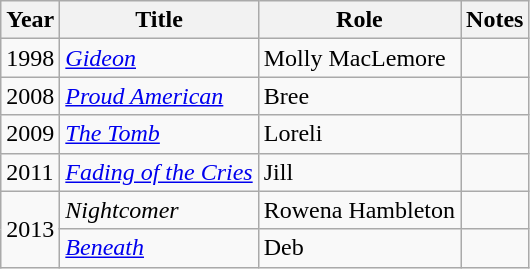<table class="wikitable sortable">
<tr>
<th>Year</th>
<th>Title</th>
<th>Role</th>
<th class="unsortable">Notes</th>
</tr>
<tr>
<td>1998</td>
<td><em><a href='#'>Gideon</a></em></td>
<td>Molly MacLemore</td>
<td></td>
</tr>
<tr>
<td>2008</td>
<td><em><a href='#'>Proud American</a></em></td>
<td>Bree</td>
<td></td>
</tr>
<tr>
<td>2009</td>
<td><em><a href='#'>The Tomb</a></em></td>
<td>Loreli</td>
<td></td>
</tr>
<tr>
<td>2011</td>
<td><em><a href='#'>Fading of the Cries</a></em></td>
<td>Jill</td>
<td></td>
</tr>
<tr>
<td rowspan=2>2013</td>
<td><em>Nightcomer</em></td>
<td>Rowena Hambleton</td>
<td></td>
</tr>
<tr>
<td><em><a href='#'>Beneath</a></em></td>
<td>Deb</td>
<td></td>
</tr>
</table>
